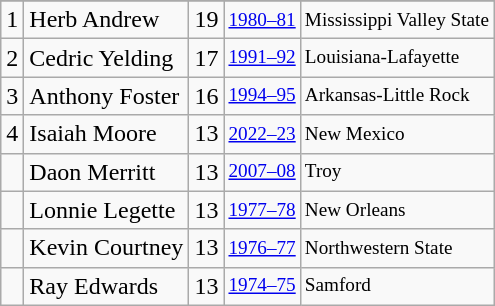<table class="wikitable">
<tr>
</tr>
<tr>
<td>1</td>
<td>Herb Andrew</td>
<td>19</td>
<td style="font-size:80%;"><a href='#'>1980–81</a></td>
<td style="font-size:80%;">Mississippi Valley State</td>
</tr>
<tr>
<td>2</td>
<td>Cedric Yelding</td>
<td>17</td>
<td style="font-size:80%;"><a href='#'>1991–92</a></td>
<td style="font-size:80%;">Louisiana-Lafayette</td>
</tr>
<tr>
<td>3</td>
<td>Anthony Foster</td>
<td>16</td>
<td style="font-size:80%;"><a href='#'>1994–95</a></td>
<td style="font-size:80%;">Arkansas-Little Rock</td>
</tr>
<tr>
<td>4</td>
<td>Isaiah Moore</td>
<td>13</td>
<td style="font-size:80%;"><a href='#'>2022–23</a></td>
<td style="font-size:80%;">New Mexico</td>
</tr>
<tr>
<td></td>
<td>Daon Merritt</td>
<td>13</td>
<td style="font-size:80%;"><a href='#'>2007–08</a></td>
<td style="font-size:80%;">Troy</td>
</tr>
<tr>
<td></td>
<td>Lonnie Legette</td>
<td>13</td>
<td style="font-size:80%;"><a href='#'>1977–78</a></td>
<td style="font-size:80%;">New Orleans</td>
</tr>
<tr>
<td></td>
<td>Kevin Courtney</td>
<td>13</td>
<td style="font-size:80%;"><a href='#'>1976–77</a></td>
<td style="font-size:80%;">Northwestern State</td>
</tr>
<tr>
<td></td>
<td>Ray Edwards</td>
<td>13</td>
<td style="font-size:80%;"><a href='#'>1974–75</a></td>
<td style="font-size:80%;">Samford</td>
</tr>
</table>
